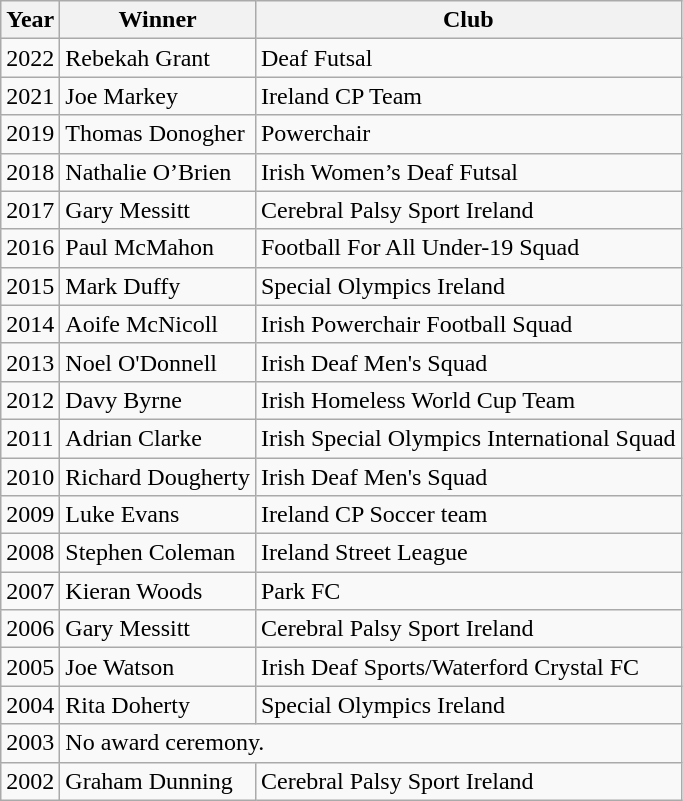<table class="wikitable">
<tr>
<th>Year</th>
<th>Winner</th>
<th>Club</th>
</tr>
<tr>
<td>2022</td>
<td>Rebekah Grant</td>
<td>Deaf Futsal</td>
</tr>
<tr>
<td>2021</td>
<td>Joe Markey</td>
<td>Ireland CP Team</td>
</tr>
<tr>
<td>2019</td>
<td>Thomas Donogher</td>
<td>Powerchair</td>
</tr>
<tr>
<td>2018</td>
<td>Nathalie O’Brien</td>
<td>Irish Women’s Deaf Futsal</td>
</tr>
<tr>
<td>2017</td>
<td>Gary Messitt</td>
<td>Cerebral Palsy Sport Ireland</td>
</tr>
<tr>
<td>2016</td>
<td>Paul McMahon</td>
<td>Football For All Under-19 Squad</td>
</tr>
<tr>
<td>2015</td>
<td>Mark Duffy</td>
<td>Special Olympics Ireland</td>
</tr>
<tr>
<td>2014</td>
<td>Aoife McNicoll</td>
<td>Irish Powerchair Football Squad</td>
</tr>
<tr>
<td>2013</td>
<td>Noel O'Donnell</td>
<td>Irish Deaf Men's Squad</td>
</tr>
<tr>
<td>2012</td>
<td>Davy Byrne</td>
<td>Irish Homeless World Cup Team</td>
</tr>
<tr>
<td>2011</td>
<td>Adrian Clarke</td>
<td>Irish Special Olympics International Squad</td>
</tr>
<tr>
<td>2010</td>
<td>Richard Dougherty</td>
<td>Irish Deaf Men's Squad</td>
</tr>
<tr>
<td>2009</td>
<td>Luke Evans</td>
<td>Ireland CP Soccer team</td>
</tr>
<tr>
<td>2008</td>
<td>Stephen Coleman</td>
<td>Ireland Street League</td>
</tr>
<tr>
<td>2007</td>
<td>Kieran Woods</td>
<td>Park FC</td>
</tr>
<tr>
<td>2006</td>
<td>Gary Messitt</td>
<td>Cerebral Palsy Sport Ireland</td>
</tr>
<tr>
<td>2005</td>
<td>Joe Watson</td>
<td>Irish Deaf Sports/Waterford Crystal FC</td>
</tr>
<tr>
<td>2004</td>
<td>Rita Doherty</td>
<td>Special Olympics Ireland</td>
</tr>
<tr>
<td>2003</td>
<td colspan="2">No award ceremony.</td>
</tr>
<tr>
<td>2002</td>
<td>Graham Dunning</td>
<td>Cerebral Palsy Sport Ireland</td>
</tr>
</table>
